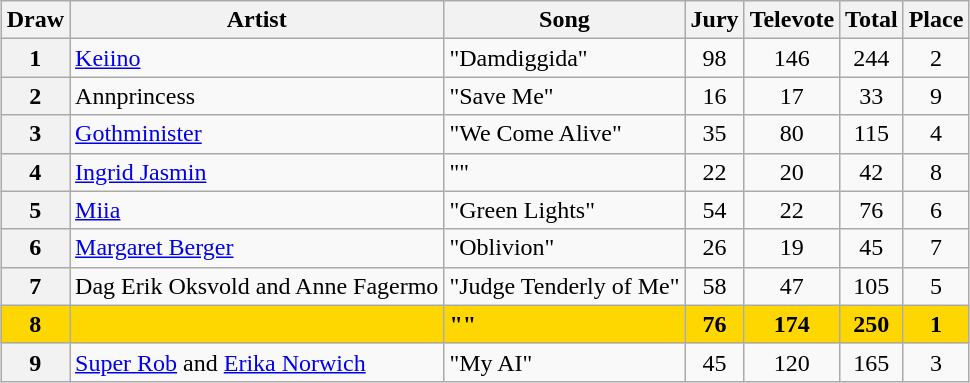<table class="sortable wikitable plainrowheaders" style="margin: 1em auto 1em auto; text-align:center;">
<tr>
<th scope="col">Draw</th>
<th scope="col">Artist</th>
<th scope="col">Song</th>
<th scope="col">Jury</th>
<th scope="col">Televote</th>
<th scope="col">Total</th>
<th scope="col">Place</th>
</tr>
<tr>
<th scope="row" style="text-align:center;">1</th>
<td style="text-align:left;"><a href='#'>Keiino</a></td>
<td style="text-align:left;">"Damdiggida"</td>
<td>98</td>
<td>146</td>
<td>244</td>
<td>2</td>
</tr>
<tr>
<th scope="row" style="text-align:center;">2</th>
<td style="text-align:left;">Annprincess</td>
<td style="text-align:left;">"Save Me"</td>
<td>16</td>
<td>17</td>
<td>33</td>
<td>9</td>
</tr>
<tr>
<th scope="row" style="text-align:center;">3</th>
<td style="text-align:left;"><a href='#'>Gothminister</a></td>
<td style="text-align:left;">"We Come Alive"</td>
<td>35</td>
<td>80</td>
<td>115</td>
<td>4</td>
</tr>
<tr>
<th scope="row" style="text-align:center;">4</th>
<td style="text-align:left;"><a href='#'>Ingrid Jasmin</a></td>
<td style="text-align:left;">""</td>
<td>22</td>
<td>20</td>
<td>42</td>
<td>8</td>
</tr>
<tr>
<th scope="row" style="text-align:center;">5</th>
<td style="text-align:left;"><a href='#'>Miia</a></td>
<td style="text-align:left;">"Green Lights"</td>
<td>54</td>
<td>22</td>
<td>76</td>
<td>6</td>
</tr>
<tr>
<th scope="row" style="text-align:center;">6</th>
<td style="text-align:left;"><a href='#'>Margaret Berger</a></td>
<td style="text-align:left;">"Oblivion"</td>
<td>26</td>
<td>19</td>
<td>45</td>
<td>7</td>
</tr>
<tr>
<th scope="row" style="text-align:center;">7</th>
<td style="text-align:left;">Dag Erik Oksvold and Anne Fagermo</td>
<td style="text-align:left;">"Judge Tenderly of Me"</td>
<td>58</td>
<td>47</td>
<td>105</td>
<td>5</td>
</tr>
<tr style="font-weight:bold; background:gold;">
<th scope="row" style="text-align:center; font-weight:bold; background:gold;">8</th>
<td style="text-align:left"></td>
<td style="text-align:left">""</td>
<td>76</td>
<td>174</td>
<td>250</td>
<td>1</td>
</tr>
<tr>
<th scope="row" style="text-align:center;">9</th>
<td style="text-align:left;"><a href='#'>Super Rob</a> and <a href='#'>Erika Norwich</a></td>
<td style="text-align:left;">"My AI"</td>
<td>45</td>
<td>120</td>
<td>165</td>
<td>3</td>
</tr>
</table>
